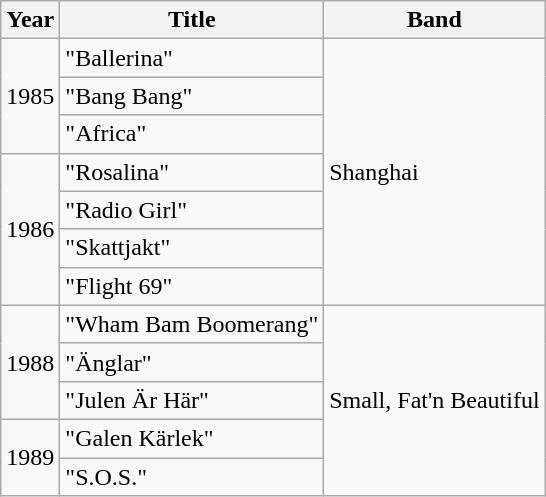<table class="wikitable">
<tr>
<th>Year</th>
<th>Title</th>
<th>Band</th>
</tr>
<tr>
<td rowspan="3">1985</td>
<td>"Ballerina"</td>
<td rowspan="7">Shanghai</td>
</tr>
<tr>
<td>"Bang Bang"</td>
</tr>
<tr>
<td>"Africa"</td>
</tr>
<tr>
<td rowspan="4">1986</td>
<td>"Rosalina"</td>
</tr>
<tr>
<td>"Radio Girl"</td>
</tr>
<tr>
<td>"Skattjakt"</td>
</tr>
<tr>
<td>"Flight 69"</td>
</tr>
<tr>
<td rowspan="3">1988</td>
<td>"Wham Bam Boomerang"</td>
<td rowspan="5">Small, Fat'n Beautiful</td>
</tr>
<tr>
<td>"Änglar"</td>
</tr>
<tr>
<td>"Julen Är Här"</td>
</tr>
<tr>
<td rowspan="2">1989</td>
<td>"Galen Kärlek"</td>
</tr>
<tr>
<td>"S.O.S."</td>
</tr>
</table>
